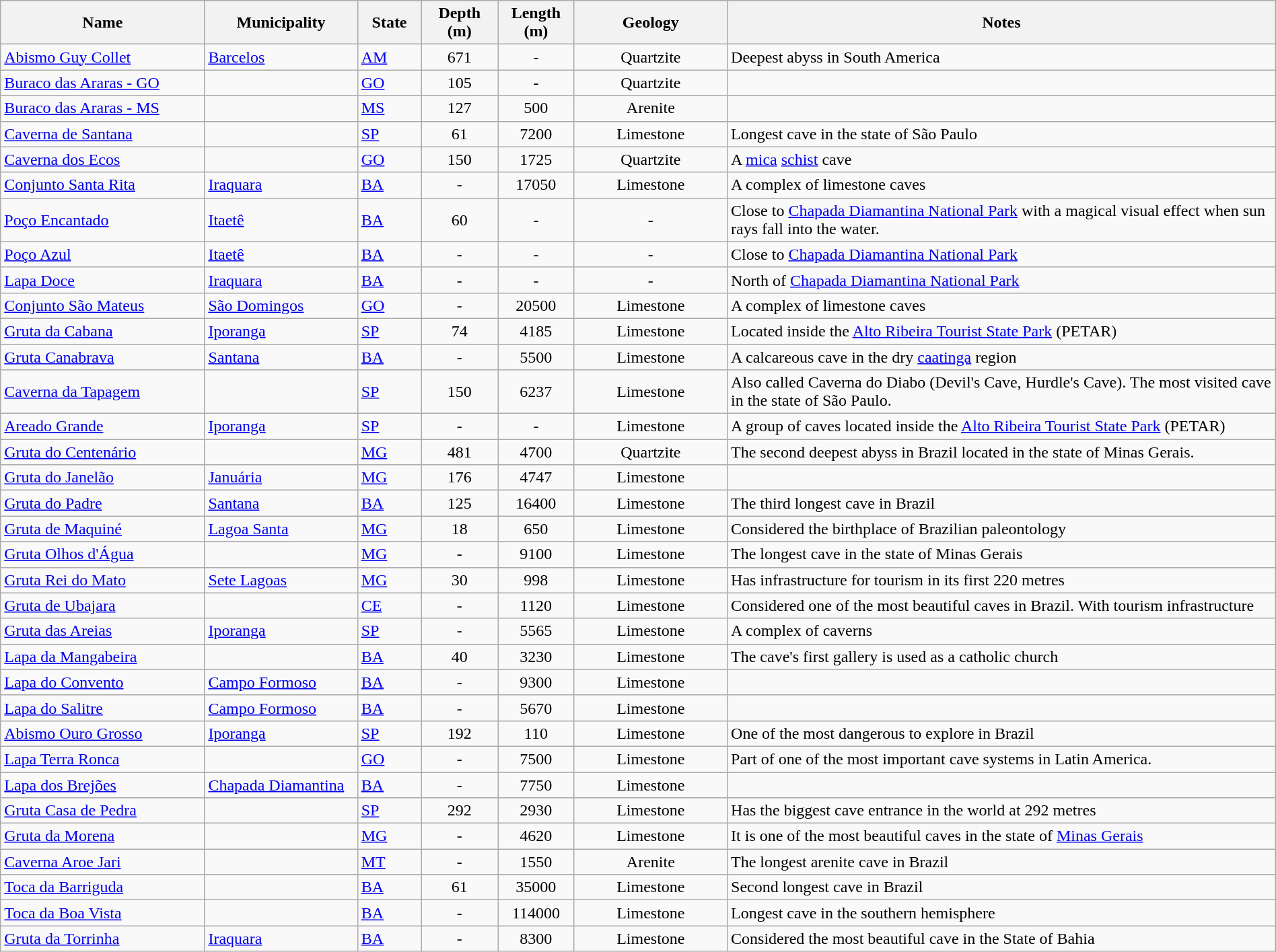<table class="wikitable sortable" style="width:100%; height:100px;" cellpadding="5">
<tr>
<th style="width:16%;">Name</th>
<th style="width:12%;">Municipality</th>
<th style="width:5%;">State</th>
<th style="width:6%;">Depth (m)</th>
<th style="width:6%;">Length (m)</th>
<th style="width:12%;">Geology</th>
<th style="width:43%;" class="unsortable">Notes</th>
</tr>
<tr>
<td><a href='#'>Abismo Guy Collet</a></td>
<td><a href='#'>Barcelos</a></td>
<td><a href='#'>AM</a></td>
<td align = center>671</td>
<td align = center>-</td>
<td align = center>Quartzite</td>
<td>Deepest abyss in South America</td>
</tr>
<tr>
<td><a href='#'>Buraco das Araras - GO</a></td>
<td></td>
<td><a href='#'>GO</a></td>
<td align = center>105</td>
<td align = center>-</td>
<td align = center>Quartzite</td>
<td></td>
</tr>
<tr>
<td><a href='#'>Buraco das Araras - MS</a></td>
<td></td>
<td><a href='#'>MS</a></td>
<td align = center>127</td>
<td align = center>500</td>
<td align = center>Arenite</td>
<td></td>
</tr>
<tr>
<td><a href='#'>Caverna de Santana</a></td>
<td></td>
<td><a href='#'>SP</a></td>
<td align = center>61</td>
<td align = center>7200</td>
<td align = center>Limestone</td>
<td>Longest cave in the state of São Paulo</td>
</tr>
<tr>
<td><a href='#'>Caverna dos Ecos</a></td>
<td></td>
<td><a href='#'>GO</a></td>
<td align = center>150</td>
<td align = center>1725</td>
<td align = center>Quartzite</td>
<td>A <a href='#'>mica</a> <a href='#'>schist</a> cave</td>
</tr>
<tr>
<td><a href='#'>Conjunto Santa Rita</a></td>
<td><a href='#'>Iraquara</a></td>
<td><a href='#'>BA</a></td>
<td align = center>-</td>
<td align = center>17050</td>
<td align = center>Limestone</td>
<td>A complex of limestone caves</td>
</tr>
<tr>
<td><a href='#'>Poço Encantado</a></td>
<td><a href='#'>Itaetê</a></td>
<td><a href='#'>BA</a></td>
<td align = center>60</td>
<td align = center>-</td>
<td align = center>-</td>
<td>Close to <a href='#'>Chapada Diamantina National Park</a> with a magical visual effect when sun rays fall into the water.</td>
</tr>
<tr>
<td><a href='#'>Poço Azul</a></td>
<td><a href='#'>Itaetê</a></td>
<td><a href='#'>BA</a></td>
<td align = center>-</td>
<td align = center>-</td>
<td align = center>-</td>
<td>Close to <a href='#'>Chapada Diamantina National Park</a></td>
</tr>
<tr>
<td><a href='#'>Lapa Doce</a></td>
<td><a href='#'>Iraquara</a></td>
<td><a href='#'>BA</a></td>
<td align = center>-</td>
<td align = center>-</td>
<td align = center>-</td>
<td>North of <a href='#'>Chapada Diamantina National Park</a></td>
</tr>
<tr>
<td><a href='#'>Conjunto São Mateus</a></td>
<td><a href='#'>São Domingos</a></td>
<td><a href='#'>GO</a></td>
<td align = center>-</td>
<td align = center>20500</td>
<td align = center>Limestone</td>
<td>A complex of limestone caves</td>
</tr>
<tr>
<td><a href='#'>Gruta da Cabana</a></td>
<td><a href='#'>Iporanga</a></td>
<td><a href='#'>SP</a></td>
<td align = center>74</td>
<td align = center>4185</td>
<td align = center>Limestone</td>
<td>Located inside the <a href='#'>Alto Ribeira Tourist State Park</a> (PETAR)</td>
</tr>
<tr>
<td><a href='#'>Gruta Canabrava</a></td>
<td><a href='#'>Santana</a></td>
<td><a href='#'>BA</a></td>
<td align = center>-</td>
<td align = center>5500</td>
<td align = center>Limestone</td>
<td>A calcareous cave in the dry <a href='#'>caatinga</a> region</td>
</tr>
<tr>
<td><a href='#'>Caverna da Tapagem</a></td>
<td></td>
<td><a href='#'>SP</a></td>
<td align = center>150</td>
<td align = center>6237</td>
<td align = center>Limestone</td>
<td>Also called Caverna do Diabo (Devil's Cave, Hurdle's Cave). The most visited cave in the state of São Paulo.</td>
</tr>
<tr>
<td><a href='#'>Areado Grande</a></td>
<td><a href='#'>Iporanga</a></td>
<td><a href='#'>SP</a></td>
<td align = center>-</td>
<td align = center>-</td>
<td align = center>Limestone</td>
<td>A group of caves located inside the <a href='#'>Alto Ribeira Tourist State Park</a> (PETAR)</td>
</tr>
<tr>
<td><a href='#'>Gruta do Centenário</a></td>
<td></td>
<td><a href='#'>MG</a></td>
<td align = center>481</td>
<td align = center>4700</td>
<td align = center>Quartzite</td>
<td>The second deepest abyss in Brazil located in the state of Minas Gerais.</td>
</tr>
<tr>
<td><a href='#'>Gruta do Janelão</a></td>
<td><a href='#'>Januária</a></td>
<td><a href='#'>MG</a></td>
<td align = center>176</td>
<td align = center>4747</td>
<td align = center>Limestone</td>
<td></td>
</tr>
<tr>
<td><a href='#'>Gruta do Padre</a></td>
<td><a href='#'>Santana</a></td>
<td><a href='#'>BA</a></td>
<td align = center>125</td>
<td align = center>16400</td>
<td align = center>Limestone</td>
<td>The third longest cave in Brazil</td>
</tr>
<tr>
<td><a href='#'>Gruta de Maquiné</a></td>
<td><a href='#'>Lagoa Santa</a></td>
<td><a href='#'>MG</a></td>
<td align = center>18</td>
<td align = center>650</td>
<td align = center>Limestone</td>
<td>Considered the birthplace of Brazilian paleontology</td>
</tr>
<tr>
<td><a href='#'>Gruta Olhos d'Água</a></td>
<td></td>
<td><a href='#'>MG</a></td>
<td align = center>-</td>
<td align = center>9100</td>
<td align = center>Limestone</td>
<td>The longest cave in the state of Minas Gerais</td>
</tr>
<tr>
<td><a href='#'>Gruta Rei do Mato</a></td>
<td><a href='#'>Sete Lagoas</a></td>
<td><a href='#'>MG</a></td>
<td align = center>30</td>
<td align = center>998</td>
<td align = center>Limestone</td>
<td>Has infrastructure for tourism in its first 220 metres</td>
</tr>
<tr>
<td><a href='#'>Gruta de Ubajara</a></td>
<td></td>
<td><a href='#'>CE</a></td>
<td align = center>-</td>
<td align = center>1120</td>
<td align = center>Limestone</td>
<td>Considered one of the most beautiful caves in Brazil. With tourism infrastructure</td>
</tr>
<tr>
<td><a href='#'>Gruta das Areias</a></td>
<td><a href='#'>Iporanga</a></td>
<td><a href='#'>SP</a></td>
<td align = center>-</td>
<td align = center>5565</td>
<td align = center>Limestone</td>
<td>A complex of caverns</td>
</tr>
<tr>
<td><a href='#'>Lapa da Mangabeira</a></td>
<td></td>
<td><a href='#'>BA</a></td>
<td align = center>40</td>
<td align = center>3230</td>
<td align = center>Limestone</td>
<td>The cave's first gallery is used as a catholic church</td>
</tr>
<tr>
<td><a href='#'>Lapa do Convento</a></td>
<td><a href='#'>Campo Formoso</a></td>
<td><a href='#'>BA</a></td>
<td align = center>-</td>
<td align = center>9300</td>
<td align = center>Limestone</td>
<td></td>
</tr>
<tr>
<td><a href='#'>Lapa do Salitre</a></td>
<td><a href='#'>Campo Formoso</a></td>
<td><a href='#'>BA</a></td>
<td align = center>-</td>
<td align = center>5670</td>
<td align = center>Limestone</td>
<td></td>
</tr>
<tr>
<td><a href='#'>Abismo Ouro Grosso</a></td>
<td><a href='#'>Iporanga</a></td>
<td><a href='#'>SP</a></td>
<td align = center>192</td>
<td align = center>110</td>
<td align = center>Limestone</td>
<td>One of the most dangerous to explore in Brazil</td>
</tr>
<tr>
<td><a href='#'>Lapa Terra Ronca</a></td>
<td></td>
<td><a href='#'>GO</a></td>
<td align = center>-</td>
<td align = center>7500</td>
<td align = center>Limestone</td>
<td>Part of one of the most important cave systems in Latin America.</td>
</tr>
<tr>
<td><a href='#'>Lapa dos Brejões</a></td>
<td><a href='#'>Chapada Diamantina</a></td>
<td><a href='#'>BA</a></td>
<td align = center>-</td>
<td align = center>7750</td>
<td align = center>Limestone</td>
<td></td>
</tr>
<tr>
<td><a href='#'>Gruta Casa de Pedra</a></td>
<td></td>
<td><a href='#'>SP</a></td>
<td align = center>292</td>
<td align = center>2930</td>
<td align = center>Limestone</td>
<td>Has the biggest cave entrance in the world at 292 metres</td>
</tr>
<tr>
<td><a href='#'>Gruta da Morena</a></td>
<td></td>
<td><a href='#'>MG</a></td>
<td align = center>-</td>
<td align = center>4620</td>
<td align = center>Limestone</td>
<td>It is one of the most beautiful caves in the state of <a href='#'>Minas Gerais</a></td>
</tr>
<tr>
<td><a href='#'>Caverna Aroe Jari</a></td>
<td></td>
<td><a href='#'>MT</a></td>
<td align = center>-</td>
<td align = center>1550</td>
<td align = center>Arenite</td>
<td>The longest arenite cave in Brazil</td>
</tr>
<tr>
<td><a href='#'>Toca da Barriguda</a></td>
<td></td>
<td><a href='#'>BA</a></td>
<td align = center>61</td>
<td align = center>35000</td>
<td align = center>Limestone</td>
<td>Second longest cave in Brazil</td>
</tr>
<tr>
<td><a href='#'>Toca da Boa Vista</a></td>
<td></td>
<td><a href='#'>BA</a></td>
<td align = center>-</td>
<td align = center>114000</td>
<td align = center>Limestone</td>
<td>Longest cave in the southern hemisphere</td>
</tr>
<tr>
<td><a href='#'>Gruta da Torrinha</a></td>
<td><a href='#'>Iraquara</a></td>
<td><a href='#'>BA</a></td>
<td align = center>-</td>
<td align = center>8300</td>
<td align = center>Limestone</td>
<td>Considered the most beautiful cave in the State of Bahia</td>
</tr>
</table>
